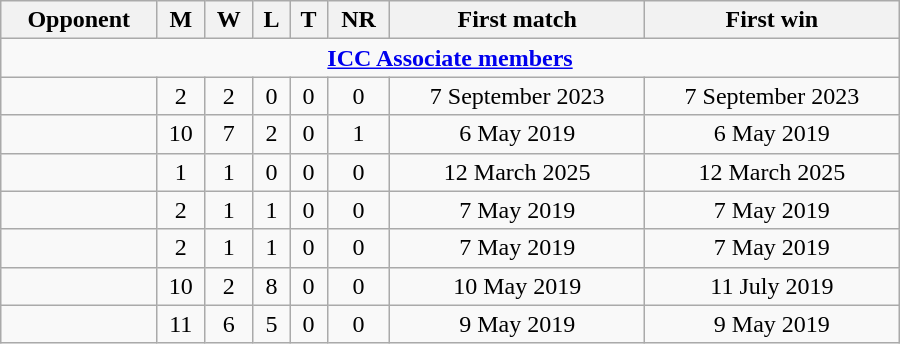<table class="wikitable" style="text-align: center; width: 600px;">
<tr>
<th>Opponent</th>
<th>M</th>
<th>W</th>
<th>L</th>
<th>T</th>
<th>NR</th>
<th>First match</th>
<th>First win</th>
</tr>
<tr>
<td colspan="8" style="text-align: center;"><strong><a href='#'>ICC Associate members</a></strong></td>
</tr>
<tr>
<td align=left></td>
<td>2</td>
<td>2</td>
<td>0</td>
<td>0</td>
<td>0</td>
<td>7 September 2023</td>
<td>7 September 2023</td>
</tr>
<tr>
<td align=left></td>
<td>10</td>
<td>7</td>
<td>2</td>
<td>0</td>
<td>1</td>
<td>6 May 2019</td>
<td>6 May 2019</td>
</tr>
<tr>
<td align=left></td>
<td>1</td>
<td>1</td>
<td>0</td>
<td>0</td>
<td>0</td>
<td>12 March 2025</td>
<td>12 March 2025</td>
</tr>
<tr>
<td align=left></td>
<td>2</td>
<td>1</td>
<td>1</td>
<td>0</td>
<td>0</td>
<td>7 May 2019</td>
<td>7 May 2019</td>
</tr>
<tr>
<td align=left></td>
<td>2</td>
<td>1</td>
<td>1</td>
<td>0</td>
<td>0</td>
<td>7 May 2019</td>
<td>7 May 2019</td>
</tr>
<tr>
<td align=left></td>
<td>10</td>
<td>2</td>
<td>8</td>
<td>0</td>
<td>0</td>
<td>10 May 2019</td>
<td>11 July 2019</td>
</tr>
<tr>
<td align=left></td>
<td>11</td>
<td>6</td>
<td>5</td>
<td>0</td>
<td>0</td>
<td>9 May 2019</td>
<td>9 May 2019</td>
</tr>
</table>
